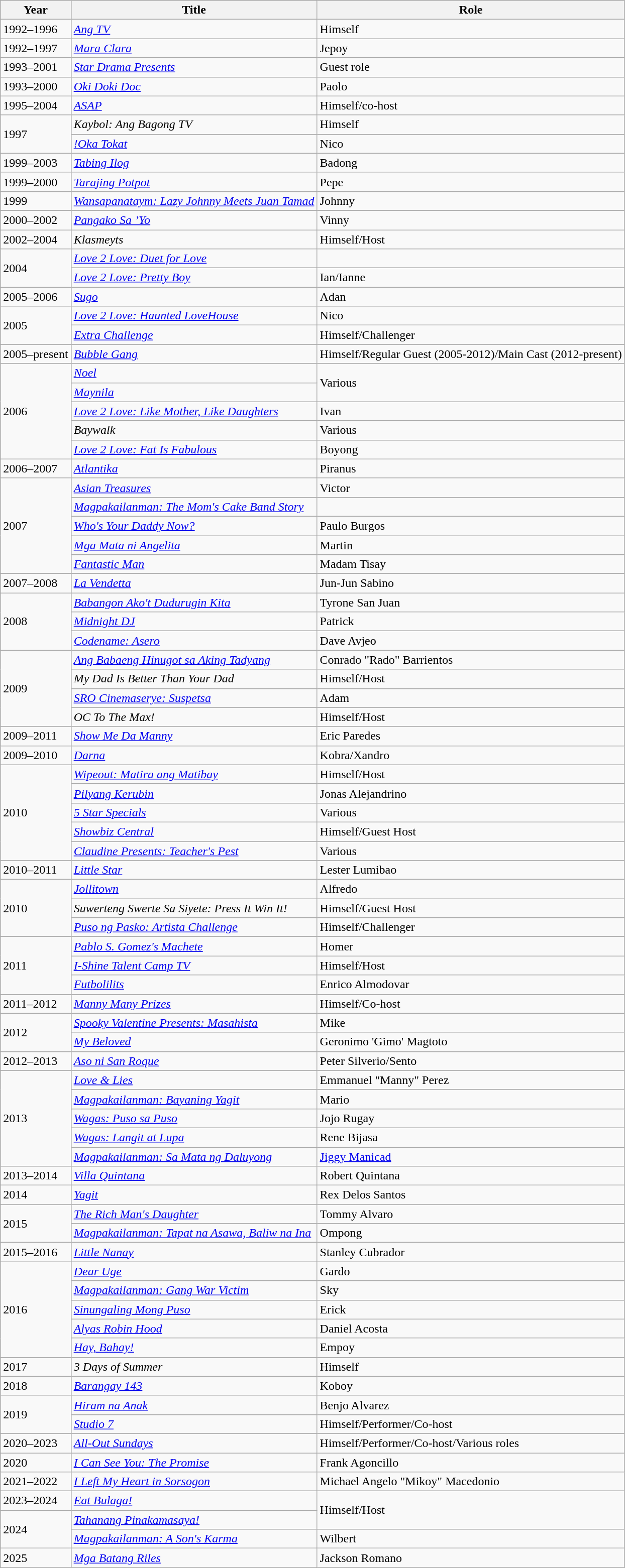<table class="wikitable sortable">
<tr>
<th>Year</th>
<th>Title</th>
<th>Role</th>
</tr>
<tr>
<td>1992–1996</td>
<td><em><a href='#'>Ang TV</a></em></td>
<td>Himself</td>
</tr>
<tr>
<td>1992–1997</td>
<td><em><a href='#'>Mara Clara</a></em></td>
<td>Jepoy</td>
</tr>
<tr>
<td>1993–2001</td>
<td><em><a href='#'>Star Drama Presents</a></em></td>
<td>Guest role</td>
</tr>
<tr>
<td>1993–2000</td>
<td><em><a href='#'>Oki Doki Doc</a></em></td>
<td>Paolo</td>
</tr>
<tr>
<td>1995–2004</td>
<td><em><a href='#'>ASAP</a></em></td>
<td>Himself/co-host</td>
</tr>
<tr>
<td rowspan="2">1997</td>
<td><em>Kaybol: Ang Bagong TV</em></td>
<td>Himself</td>
</tr>
<tr>
<td><em><a href='#'>!Oka Tokat</a></em></td>
<td>Nico</td>
</tr>
<tr>
<td>1999–2003</td>
<td><em><a href='#'>Tabing Ilog</a></em></td>
<td>Badong</td>
</tr>
<tr>
<td>1999–2000</td>
<td><em><a href='#'>Tarajing Potpot</a></em></td>
<td>Pepe</td>
</tr>
<tr>
<td>1999</td>
<td><a href='#'><em>Wansapanataym: Lazy Johnny Meets Juan Tamad</em></a></td>
<td>Johnny</td>
</tr>
<tr>
<td>2000–2002</td>
<td><em><a href='#'>Pangako Sa ’Yo</a></em></td>
<td>Vinny</td>
</tr>
<tr>
<td>2002–2004</td>
<td><em>Klasmeyts</em></td>
<td>Himself/Host</td>
</tr>
<tr>
<td rowspan="2">2004</td>
<td><em><a href='#'>Love 2 Love: Duet for Love</a></em></td>
<td></td>
</tr>
<tr>
<td><em><a href='#'>Love 2 Love: Pretty Boy</a></em></td>
<td>Ian/Ianne</td>
</tr>
<tr>
<td>2005–2006</td>
<td><em><a href='#'>Sugo</a></em></td>
<td>Adan</td>
</tr>
<tr>
<td rowspan="2">2005</td>
<td><em><a href='#'>Love 2 Love: Haunted LoveHouse</a></em></td>
<td>Nico</td>
</tr>
<tr>
<td><em><a href='#'>Extra Challenge</a></em></td>
<td>Himself/Challenger</td>
</tr>
<tr>
<td>2005–present</td>
<td><em><a href='#'>Bubble Gang</a></em></td>
<td>Himself/Regular Guest (2005-2012)/Main Cast (2012-present)</td>
</tr>
<tr>
<td rowspan="5">2006</td>
<td><em><a href='#'>Noel</a></em></td>
<td rowspan="2">Various</td>
</tr>
<tr>
<td><em><a href='#'>Maynila</a></em></td>
</tr>
<tr>
<td><em><a href='#'>Love 2 Love: Like Mother, Like Daughters</a></em></td>
<td>Ivan</td>
</tr>
<tr>
<td><em>Baywalk</em></td>
<td>Various</td>
</tr>
<tr>
<td><em><a href='#'>Love 2 Love: Fat Is Fabulous</a></em></td>
<td>Boyong</td>
</tr>
<tr>
<td>2006–2007</td>
<td><em><a href='#'>Atlantika</a></em></td>
<td>Piranus</td>
</tr>
<tr>
<td rowspan="5">2007</td>
<td><em><a href='#'>Asian Treasures</a></em></td>
<td>Victor</td>
</tr>
<tr>
<td><em><a href='#'>Magpakailanman: The Mom's Cake Band Story</a></em></td>
</tr>
<tr>
<td><em><a href='#'>Who's Your Daddy Now?</a></em></td>
<td>Paulo Burgos</td>
</tr>
<tr>
<td><em><a href='#'>Mga Mata ni Angelita</a></em></td>
<td>Martin</td>
</tr>
<tr>
<td><em><a href='#'>Fantastic Man</a></em></td>
<td>Madam Tisay</td>
</tr>
<tr>
<td>2007–2008</td>
<td><em><a href='#'>La Vendetta</a></em></td>
<td>Jun-Jun Sabino</td>
</tr>
<tr>
<td rowspan="3">2008</td>
<td><em><a href='#'>Babangon Ako't Dudurugin Kita</a></em></td>
<td>Tyrone San Juan</td>
</tr>
<tr>
<td><em><a href='#'>Midnight DJ</a></em></td>
<td>Patrick</td>
</tr>
<tr>
<td><em><a href='#'>Codename: Asero</a></em></td>
<td>Dave Avjeo</td>
</tr>
<tr>
<td rowspan="4">2009</td>
<td><em><a href='#'>Ang Babaeng Hinugot sa Aking Tadyang</a></em></td>
<td>Conrado "Rado" Barrientos</td>
</tr>
<tr>
<td><em>My Dad Is Better Than Your Dad</em></td>
<td>Himself/Host</td>
</tr>
<tr>
<td><em><a href='#'>SRO Cinemaserye: Suspetsa</a></em></td>
<td>Adam</td>
</tr>
<tr>
<td><em>OC To The Max!</em></td>
<td>Himself/Host</td>
</tr>
<tr>
<td>2009–2011</td>
<td><em><a href='#'>Show Me Da Manny</a></em></td>
<td>Eric Paredes</td>
</tr>
<tr>
<td>2009–2010</td>
<td><em><a href='#'>Darna</a></em></td>
<td>Kobra/Xandro</td>
</tr>
<tr>
<td rowspan="5">2010</td>
<td><em><a href='#'>Wipeout: Matira ang Matibay</a></em></td>
<td>Himself/Host</td>
</tr>
<tr>
<td><em><a href='#'>Pilyang Kerubin</a></em></td>
<td>Jonas Alejandrino</td>
</tr>
<tr>
<td><em><a href='#'>5 Star Specials</a></em></td>
<td>Various</td>
</tr>
<tr>
<td><em><a href='#'>Showbiz Central</a></em></td>
<td>Himself/Guest Host</td>
</tr>
<tr>
<td><em><a href='#'>Claudine Presents: Teacher's Pest</a></em></td>
<td>Various</td>
</tr>
<tr>
<td>2010–2011</td>
<td><em><a href='#'>Little Star</a></em></td>
<td>Lester Lumibao</td>
</tr>
<tr>
<td rowspan="3">2010</td>
<td><em><a href='#'>Jollitown</a></em></td>
<td>Alfredo</td>
</tr>
<tr>
<td><em>Suwerteng Swerte Sa Siyete: Press It Win It!</em></td>
<td>Himself/Guest Host</td>
</tr>
<tr>
<td><em><a href='#'>Puso ng Pasko: Artista Challenge</a></em></td>
<td>Himself/Challenger</td>
</tr>
<tr>
<td rowspan="3">2011</td>
<td><em><a href='#'>Pablo S. Gomez's Machete</a></em></td>
<td>Homer</td>
</tr>
<tr>
<td><em><a href='#'>I-Shine Talent Camp TV</a></em></td>
<td>Himself/Host</td>
</tr>
<tr>
<td><em><a href='#'>Futbolilits</a></em></td>
<td>Enrico Almodovar</td>
</tr>
<tr>
<td>2011–2012</td>
<td><em><a href='#'>Manny Many Prizes</a></em></td>
<td>Himself/Co-host</td>
</tr>
<tr>
<td rowspan="2">2012</td>
<td><em><a href='#'>Spooky Valentine Presents: Masahista</a></em></td>
<td>Mike</td>
</tr>
<tr>
<td><em><a href='#'>My Beloved</a></em></td>
<td>Geronimo 'Gimo' Magtoto</td>
</tr>
<tr>
<td>2012–2013</td>
<td><em><a href='#'>Aso ni San Roque</a></em></td>
<td>Peter Silverio/Sento</td>
</tr>
<tr>
<td rowspan="5">2013</td>
<td><em><a href='#'>Love & Lies</a></em></td>
<td>Emmanuel "Manny" Perez</td>
</tr>
<tr>
<td><em><a href='#'>Magpakailanman: Bayaning Yagit</a></em></td>
<td>Mario</td>
</tr>
<tr>
<td><a href='#'><em>Wagas: Puso sa Puso</em></a></td>
<td>Jojo Rugay</td>
</tr>
<tr>
<td><a href='#'><em>Wagas: Langit at Lupa</em></a></td>
<td>Rene Bijasa</td>
</tr>
<tr>
<td><em><a href='#'>Magpakailanman: Sa Mata ng Daluyong</a></em></td>
<td><a href='#'>Jiggy Manicad</a></td>
</tr>
<tr>
<td>2013–2014</td>
<td><em><a href='#'>Villa Quintana</a></em></td>
<td>Robert Quintana</td>
</tr>
<tr>
<td>2014</td>
<td><em><a href='#'>Yagit</a></em></td>
<td>Rex Delos Santos</td>
</tr>
<tr>
<td rowspan="2">2015</td>
<td><em><a href='#'>The Rich Man's Daughter</a></em></td>
<td>Tommy Alvaro</td>
</tr>
<tr>
<td><em><a href='#'>Magpakailanman: Tapat na Asawa, Baliw na Ina</a></em></td>
<td>Ompong</td>
</tr>
<tr>
<td>2015–2016</td>
<td><em><a href='#'>Little Nanay</a></em></td>
<td>Stanley Cubrador</td>
</tr>
<tr>
<td rowspan="5">2016</td>
<td><em><a href='#'>Dear Uge</a></em></td>
<td>Gardo</td>
</tr>
<tr>
<td><em><a href='#'>Magpakailanman: Gang War Victim</a></em></td>
<td>Sky</td>
</tr>
<tr>
<td><em><a href='#'>Sinungaling Mong Puso</a></em></td>
<td>Erick</td>
</tr>
<tr>
<td><em><a href='#'>Alyas Robin Hood</a></em></td>
<td>Daniel Acosta</td>
</tr>
<tr>
<td><em><a href='#'>Hay, Bahay!</a></em></td>
<td>Empoy</td>
</tr>
<tr>
<td>2017</td>
<td><em>3 Days of Summer</em></td>
<td>Himself</td>
</tr>
<tr>
<td>2018</td>
<td><em><a href='#'>Barangay 143</a></em></td>
<td>Koboy</td>
</tr>
<tr>
<td rowspan="2">2019</td>
<td><em><a href='#'>Hiram na Anak</a></em></td>
<td>Benjo Alvarez</td>
</tr>
<tr>
<td><em><a href='#'>Studio 7</a></em></td>
<td>Himself/Performer/Co-host</td>
</tr>
<tr>
<td>2020–2023</td>
<td><em><a href='#'>All-Out Sundays</a></em></td>
<td>Himself/Performer/Co-host/Various roles</td>
</tr>
<tr>
<td>2020</td>
<td><em><a href='#'>I Can See You: The Promise</a></em></td>
<td>Frank Agoncillo</td>
</tr>
<tr>
<td>2021–2022</td>
<td><em><a href='#'>I Left My Heart in Sorsogon</a></em></td>
<td>Michael Angelo "Mikoy" Macedonio</td>
</tr>
<tr>
<td>2023–2024</td>
<td><em><a href='#'>Eat Bulaga!</a></em></td>
<td rowspan="2">Himself/Host</td>
</tr>
<tr>
<td rowspan="2">2024</td>
<td><em><a href='#'>Tahanang Pinakamasaya!</a></em></td>
</tr>
<tr>
<td><a href='#'><em>Magpakailanman: A Son's Karma</em></a></td>
<td>Wilbert</td>
</tr>
<tr>
<td>2025</td>
<td><a href='#'><em>Mga Batang Riles</em></a></td>
<td>Jackson Romano</td>
</tr>
</table>
